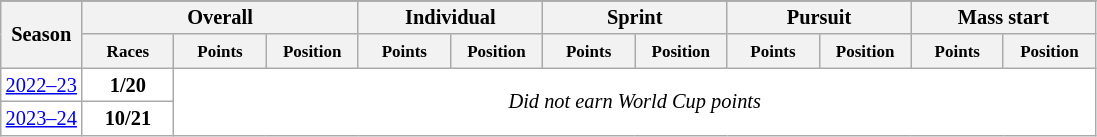<table class="wikitable" style="font-size:85%; text-align:center; border:grey solid 1px; border-collapse:collapse; background:#ffffff;">
<tr class="hintergrundfarbe5">
</tr>
<tr style="background:#efefef;">
<th colspan="1" rowspan="2" color:white; width:115px;">Season</th>
<th colspan="3" color:white; width:115px;">Overall</th>
<th colspan="2" color:white; width:115px;">Individual</th>
<th colspan="2" color:white; width:115px;">Sprint</th>
<th colspan="2" color:white; width:115px;">Pursuit</th>
<th colspan="2" color:white; width:115px;">Mass start</th>
</tr>
<tr>
<th style="width:55px;"><small>Races</small></th>
<th style="width:55px;"><small>Points</small></th>
<th style="width:55px;"><small>Position</small></th>
<th style="width:55px;"><small>Points</small></th>
<th style="width:55px;"><small>Position</small></th>
<th style="width:55px;"><small>Points</small></th>
<th style="width:55px;"><small>Position</small></th>
<th style="width:55px;"><small>Points</small></th>
<th style="width:55px;"><small>Position</small></th>
<th style="width:55px;"><small>Points</small></th>
<th style="width:55px;"><small>Position</small></th>
</tr>
<tr>
<td><a href='#'>2022–23</a></td>
<td><strong>1/20</strong></td>
<td colspan=10 rowspan=2 align=center><em>Did not earn World Cup points</em></td>
</tr>
<tr>
<td><a href='#'>2023–24</a></td>
<td><strong>10/21</strong></td>
</tr>
</table>
